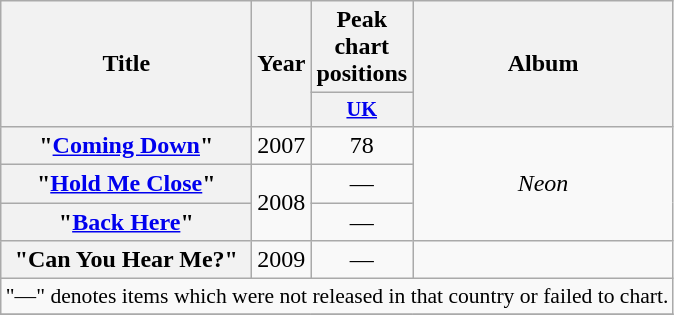<table class="wikitable plainrowheaders" style="text-align:center;">
<tr>
<th scope="col" rowspan="2" style="width:10em;">Title</th>
<th scope="col" rowspan="2" style="width:1em;">Year</th>
<th scope="col" colspan="1">Peak chart positions</th>
<th scope="col" rowspan="2">Album</th>
</tr>
<tr>
<th style="width:3em;font-size:85%;"><a href='#'>UK</a><br></th>
</tr>
<tr>
<th scope="row">"<a href='#'>Coming Down</a>"</th>
<td>2007</td>
<td>78</td>
<td rowspan="3"><em>Neon</em></td>
</tr>
<tr>
<th scope="row">"<a href='#'>Hold Me Close</a>"</th>
<td rowspan="2">2008</td>
<td>—</td>
</tr>
<tr>
<th scope="row">"<a href='#'>Back Here</a>"</th>
<td>—</td>
</tr>
<tr>
<th scope="row">"Can You Hear Me?"</th>
<td>2009</td>
<td>—</td>
<td></td>
</tr>
<tr>
<td colspan="4" style="font-size:90%;">"—" denotes items which were not released in that country or failed to chart.</td>
</tr>
<tr>
</tr>
</table>
